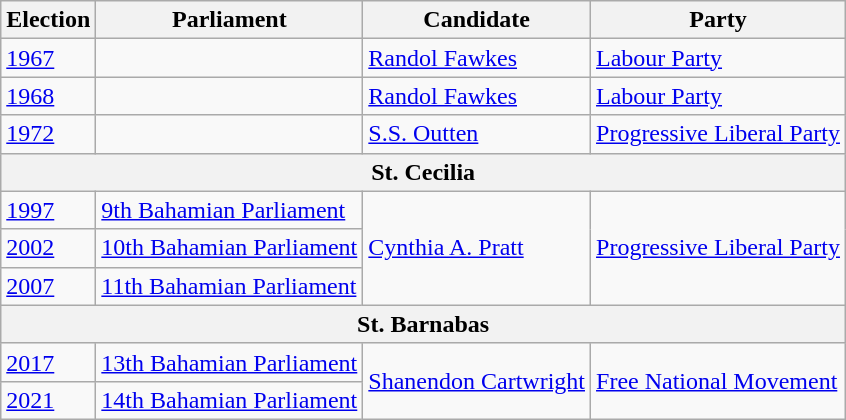<table class="wikitable">
<tr>
<th>Election</th>
<th>Parliament</th>
<th>Candidate</th>
<th>Party</th>
</tr>
<tr>
<td><a href='#'>1967</a></td>
<td></td>
<td><a href='#'>Randol Fawkes</a></td>
<td><a href='#'>Labour Party</a></td>
</tr>
<tr>
<td><a href='#'>1968</a></td>
<td></td>
<td><a href='#'>Randol Fawkes</a></td>
<td><a href='#'>Labour Party</a></td>
</tr>
<tr>
<td><a href='#'>1972</a></td>
<td></td>
<td><a href='#'>S.S. Outten</a></td>
<td><a href='#'>Progressive Liberal Party</a></td>
</tr>
<tr>
<th colspan="4">St. Cecilia</th>
</tr>
<tr>
<td><a href='#'>1997</a></td>
<td><a href='#'>9th Bahamian Parliament</a></td>
<td rowspan="3"><a href='#'>Cynthia A. Pratt</a></td>
<td rowspan="3"><a href='#'>Progressive Liberal Party</a></td>
</tr>
<tr>
<td><a href='#'>2002</a></td>
<td><a href='#'>10th Bahamian Parliament</a></td>
</tr>
<tr>
<td><a href='#'>2007</a></td>
<td><a href='#'>11th Bahamian Parliament</a></td>
</tr>
<tr>
<th colspan="4">St. Barnabas</th>
</tr>
<tr>
<td><a href='#'>2017</a></td>
<td><a href='#'>13th Bahamian Parliament</a></td>
<td rowspan="2"><a href='#'>Shanendon Cartwright</a></td>
<td rowspan="2"><a href='#'>Free National Movement</a></td>
</tr>
<tr>
<td><a href='#'>2021</a></td>
<td><a href='#'>14th Bahamian Parliament</a></td>
</tr>
</table>
